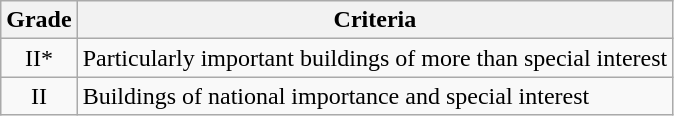<table class="wikitable">
<tr>
<th>Grade</th>
<th>Criteria</th>
</tr>
<tr>
<td align="center" >II*</td>
<td>Particularly important buildings of more than special interest</td>
</tr>
<tr>
<td align="center" >II</td>
<td>Buildings of national importance and special interest</td>
</tr>
</table>
